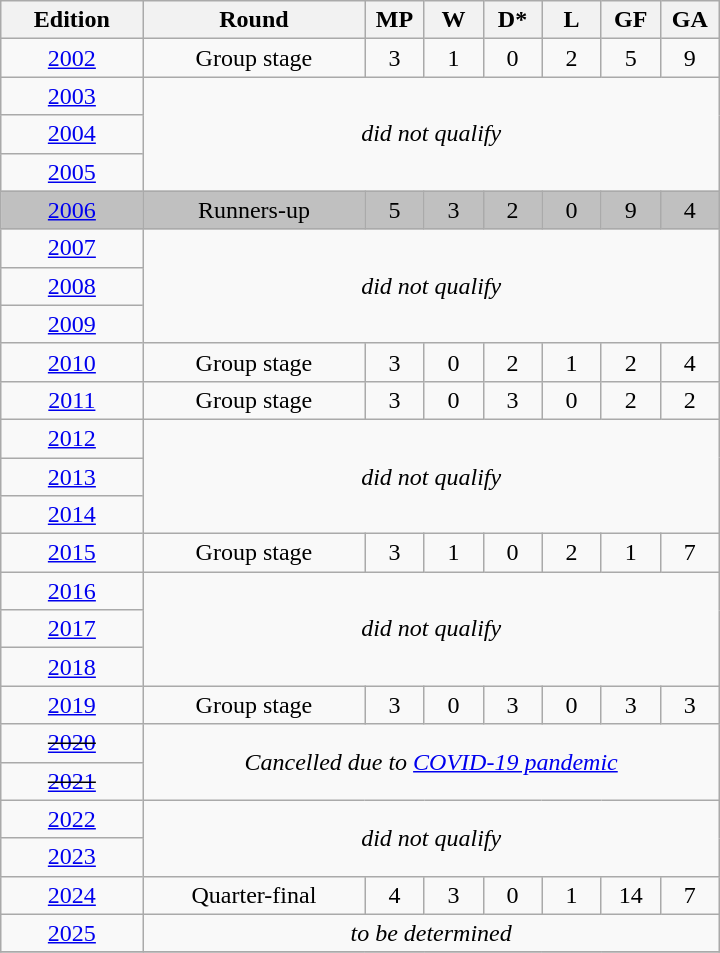<table class="wikitable" style="text-align:center; width:30em;">
<tr>
<th>Edition</th>
<th>Round</th>
<th style="width:2em;">MP</th>
<th style="width:2em;">W</th>
<th style="width:2em;">D*</th>
<th style="width:2em;">L</th>
<th style="width:2em;">GF</th>
<th style="width:2em;">GA</th>
</tr>
<tr>
<td> <a href='#'>2002</a></td>
<td>Group stage</td>
<td>3</td>
<td>1</td>
<td>0</td>
<td>2</td>
<td>5</td>
<td>9</td>
</tr>
<tr>
<td> <a href='#'>2003</a></td>
<td rowspan=3 colspan=7><em>did not qualify</em></td>
</tr>
<tr>
<td> <a href='#'>2004</a></td>
</tr>
<tr>
<td> <a href='#'>2005</a></td>
</tr>
<tr bgcolor=silver>
<td> <a href='#'>2006</a></td>
<td>Runners-up</td>
<td>5</td>
<td>3</td>
<td>2</td>
<td>0</td>
<td>9</td>
<td>4</td>
</tr>
<tr>
<td> <a href='#'>2007</a></td>
<td rowspan=3 colspan=7><em>did not qualify</em></td>
</tr>
<tr>
<td> <a href='#'>2008</a></td>
</tr>
<tr>
<td> <a href='#'>2009</a></td>
</tr>
<tr>
<td> <a href='#'>2010</a></td>
<td>Group stage</td>
<td>3</td>
<td>0</td>
<td>2</td>
<td>1</td>
<td>2</td>
<td>4</td>
</tr>
<tr>
<td> <a href='#'>2011</a></td>
<td>Group stage</td>
<td>3</td>
<td>0</td>
<td>3</td>
<td>0</td>
<td>2</td>
<td>2</td>
</tr>
<tr>
<td> <a href='#'>2012</a></td>
<td rowspan=3 colspan=7><em>did not qualify</em></td>
</tr>
<tr>
<td> <a href='#'>2013</a></td>
</tr>
<tr>
<td> <a href='#'>2014</a></td>
</tr>
<tr>
<td> <a href='#'>2015</a></td>
<td>Group stage</td>
<td>3</td>
<td>1</td>
<td>0</td>
<td>2</td>
<td>1</td>
<td>7</td>
</tr>
<tr>
<td> <a href='#'>2016</a></td>
<td rowspan=3 colspan=7><em>did not qualify</em></td>
</tr>
<tr>
<td> <a href='#'>2017</a></td>
</tr>
<tr>
<td> <a href='#'>2018</a></td>
</tr>
<tr>
<td> <a href='#'>2019</a></td>
<td>Group stage</td>
<td>3</td>
<td>0</td>
<td>3</td>
<td>0</td>
<td>3</td>
<td>3</td>
</tr>
<tr>
<td> <s><a href='#'>2020</a></s></td>
<td rowspan=2 colspan=8><em>Cancelled due to <a href='#'>COVID-19 pandemic</a></em></td>
</tr>
<tr>
<td> <s><a href='#'>2021</a></s></td>
</tr>
<tr>
<td> <a href='#'>2022</a></td>
<td rowspan=2 colspan=7><em>did not qualify</em></td>
</tr>
<tr>
<td> <a href='#'>2023</a></td>
</tr>
<tr>
<td> <a href='#'>2024</a></td>
<td>Quarter-final</td>
<td>4</td>
<td>3</td>
<td>0</td>
<td>1</td>
<td>14</td>
<td>7</td>
</tr>
<tr>
<td> <a href='#'>2025</a></td>
<td colspan=7><em>to be determined</em></td>
</tr>
<tr>
</tr>
</table>
